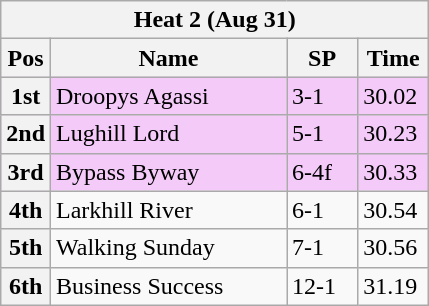<table class="wikitable">
<tr>
<th colspan="6">Heat 2 (Aug 31)</th>
</tr>
<tr>
<th width=20>Pos</th>
<th width=150>Name</th>
<th width=40>SP</th>
<th width=40>Time</th>
</tr>
<tr style="background: #f4caf9;">
<th>1st</th>
<td>Droopys Agassi</td>
<td>3-1</td>
<td>30.02</td>
</tr>
<tr style="background: #f4caf9;">
<th>2nd</th>
<td>Lughill Lord</td>
<td>5-1</td>
<td>30.23</td>
</tr>
<tr style="background: #f4caf9;">
<th>3rd</th>
<td>Bypass Byway</td>
<td>6-4f</td>
<td>30.33</td>
</tr>
<tr>
<th>4th</th>
<td>Larkhill River</td>
<td>6-1</td>
<td>30.54</td>
</tr>
<tr>
<th>5th</th>
<td>Walking Sunday</td>
<td>7-1</td>
<td>30.56</td>
</tr>
<tr>
<th>6th</th>
<td>Business Success</td>
<td>12-1</td>
<td>31.19</td>
</tr>
</table>
